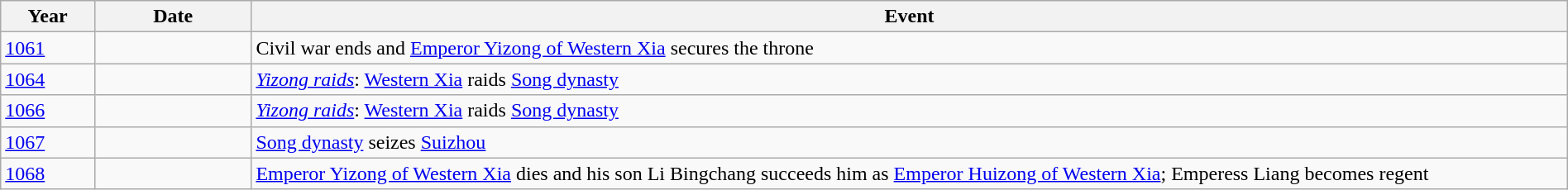<table class="wikitable" width="100%">
<tr>
<th style="width:6%">Year</th>
<th style="width:10%">Date</th>
<th>Event</th>
</tr>
<tr>
<td><a href='#'>1061</a></td>
<td></td>
<td>Civil war ends and <a href='#'>Emperor Yizong of Western Xia</a> secures the throne</td>
</tr>
<tr>
<td><a href='#'>1064</a></td>
<td></td>
<td><em><a href='#'>Yizong raids</a></em>: <a href='#'>Western Xia</a> raids <a href='#'>Song dynasty</a></td>
</tr>
<tr>
<td><a href='#'>1066</a></td>
<td></td>
<td><em><a href='#'>Yizong raids</a></em>: <a href='#'>Western Xia</a> raids <a href='#'>Song dynasty</a></td>
</tr>
<tr>
<td><a href='#'>1067</a></td>
<td></td>
<td><a href='#'>Song dynasty</a> seizes <a href='#'>Suizhou</a></td>
</tr>
<tr>
<td><a href='#'>1068</a></td>
<td></td>
<td><a href='#'>Emperor Yizong of Western Xia</a> dies and his son Li Bingchang succeeds him as <a href='#'>Emperor Huizong of Western Xia</a>; Emperess Liang becomes regent</td>
</tr>
</table>
